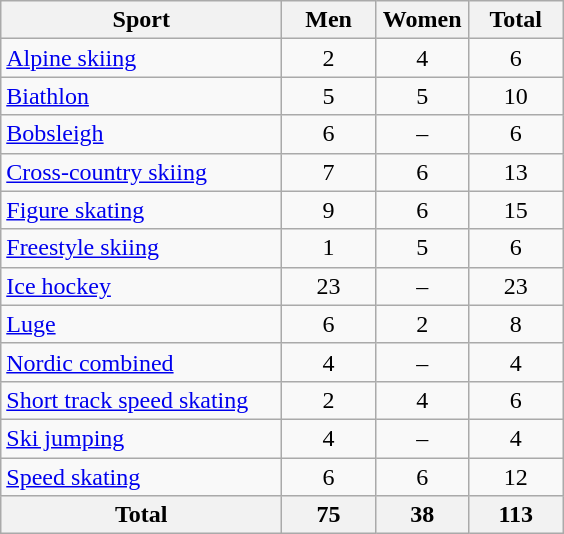<table class="wikitable sortable" style="text-align:center;">
<tr>
<th width=180>Sport</th>
<th width=55>Men</th>
<th width=55>Women</th>
<th width=55>Total</th>
</tr>
<tr>
<td align=left><a href='#'>Alpine skiing</a></td>
<td>2</td>
<td>4</td>
<td>6</td>
</tr>
<tr>
<td align=left><a href='#'>Biathlon</a></td>
<td>5</td>
<td>5</td>
<td>10</td>
</tr>
<tr>
<td align=left><a href='#'>Bobsleigh</a></td>
<td>6</td>
<td>–</td>
<td>6</td>
</tr>
<tr>
<td align=left><a href='#'>Cross-country skiing</a></td>
<td>7</td>
<td>6</td>
<td>13</td>
</tr>
<tr>
<td align=left><a href='#'>Figure skating</a></td>
<td>9</td>
<td>6</td>
<td>15</td>
</tr>
<tr>
<td align=left><a href='#'>Freestyle skiing</a></td>
<td>1</td>
<td>5</td>
<td>6</td>
</tr>
<tr>
<td align=left><a href='#'>Ice hockey</a></td>
<td>23</td>
<td>–</td>
<td>23</td>
</tr>
<tr>
<td align=left><a href='#'>Luge</a></td>
<td>6</td>
<td>2</td>
<td>8</td>
</tr>
<tr>
<td align=left><a href='#'>Nordic combined</a></td>
<td>4</td>
<td>–</td>
<td>4</td>
</tr>
<tr>
<td align=left><a href='#'>Short track speed skating</a></td>
<td>2</td>
<td>4</td>
<td>6</td>
</tr>
<tr>
<td align=left><a href='#'>Ski jumping</a></td>
<td>4</td>
<td>–</td>
<td>4</td>
</tr>
<tr>
<td align=left><a href='#'>Speed skating</a></td>
<td>6</td>
<td>6</td>
<td>12</td>
</tr>
<tr>
<th>Total</th>
<th>75</th>
<th>38</th>
<th>113</th>
</tr>
</table>
